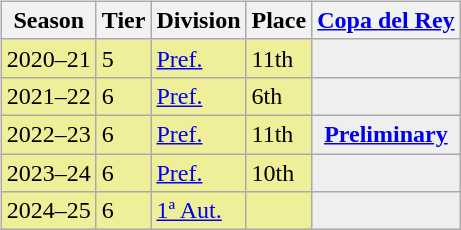<table>
<tr>
<td valign="top" width=0%><br><table class="wikitable">
<tr style="background:#f0f6fa;">
<th>Season</th>
<th>Tier</th>
<th>Division</th>
<th>Place</th>
<th><a href='#'>Copa del Rey</a></th>
</tr>
<tr>
<td style="background:#EFEF99;">2020–21</td>
<td style="background:#EFEF99;">5</td>
<td style="background:#EFEF99;"><a href='#'>Pref.</a></td>
<td style="background:#EFEF99;">11th</td>
<th style="background:#efefef;"></th>
</tr>
<tr>
<td style="background:#EFEF99;">2021–22</td>
<td style="background:#EFEF99;">6</td>
<td style="background:#EFEF99;"><a href='#'>Pref.</a></td>
<td style="background:#EFEF99;">6th</td>
<th style="background:#efefef;"></th>
</tr>
<tr>
<td style="background:#EFEF99;">2022–23</td>
<td style="background:#EFEF99;">6</td>
<td style="background:#EFEF99;"><a href='#'>Pref.</a></td>
<td style="background:#EFEF99;">11th</td>
<th style="background:#efefef;"><a href='#'>Preliminary</a></th>
</tr>
<tr>
<td style="background:#EFEF99;">2023–24</td>
<td style="background:#EFEF99;">6</td>
<td style="background:#EFEF99;"><a href='#'>Pref.</a></td>
<td style="background:#EFEF99;">10th</td>
<th style="background:#efefef;"></th>
</tr>
<tr>
<td style="background:#EFEF99;">2024–25</td>
<td style="background:#EFEF99;">6</td>
<td style="background:#EFEF99;"><a href='#'>1ª Aut.</a></td>
<td style="background:#EFEF99;"></td>
<th style="background:#efefef;"></th>
</tr>
</table>
</td>
</tr>
</table>
